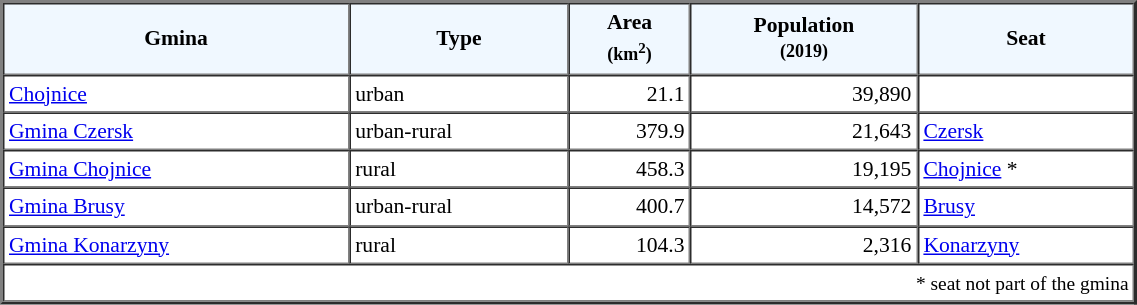<table width="60%" border="2" cellpadding="3" cellspacing="0" style="font-size:90%;line-height:120%;">
<tr bgcolor="F0F8FF">
<td style="text-align:center;"><strong>Gmina</strong></td>
<td style="text-align:center;"><strong>Type</strong></td>
<td style="text-align:center;"><strong>Area<br><small>(km<sup>2</sup>)</small></strong></td>
<td style="text-align:center;"><strong>Population<br><small>(2019)</small></strong></td>
<td style="text-align:center;"><strong>Seat</strong></td>
</tr>
<tr>
<td><a href='#'>Chojnice</a></td>
<td>urban</td>
<td style="text-align:right;">21.1</td>
<td style="text-align:right;">39,890</td>
<td> </td>
</tr>
<tr>
<td><a href='#'>Gmina Czersk</a></td>
<td>urban-rural</td>
<td style="text-align:right;">379.9</td>
<td style="text-align:right;">21,643</td>
<td><a href='#'>Czersk</a></td>
</tr>
<tr>
<td><a href='#'>Gmina Chojnice</a></td>
<td>rural</td>
<td style="text-align:right;">458.3</td>
<td style="text-align:right;">19,195</td>
<td><a href='#'>Chojnice</a> *</td>
</tr>
<tr>
<td><a href='#'>Gmina Brusy</a></td>
<td>urban-rural</td>
<td style="text-align:right;">400.7</td>
<td style="text-align:right;">14,572</td>
<td><a href='#'>Brusy</a></td>
</tr>
<tr>
<td><a href='#'>Gmina Konarzyny</a></td>
<td>rural</td>
<td style="text-align:right;">104.3</td>
<td style="text-align:right;">2,316</td>
<td><a href='#'>Konarzyny</a></td>
</tr>
<tr>
<td colspan=5 style="text-align:right;font-size:90%">* seat not part of the gmina</td>
</tr>
<tr>
</tr>
</table>
